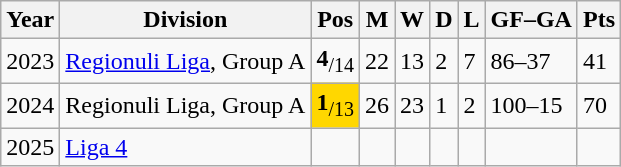<table class="wikitable">
<tr>
<th>Year</th>
<th>Division</th>
<th>Pos</th>
<th>M</th>
<th>W</th>
<th>D</th>
<th>L</th>
<th>GF–GA</th>
<th>Pts</th>
</tr>
<tr>
<td>2023</td>
<td><a href='#'>Regionuli Liga</a>, Group A</td>
<td><strong>4</strong><sub>/14</sub></td>
<td>22</td>
<td>13</td>
<td>2</td>
<td>7</td>
<td>86–37</td>
<td>41</td>
</tr>
<tr>
<td>2024</td>
<td>Regionuli Liga, Group A</td>
<td bgcolor=Gold><strong>1</strong><sub>/13</sub></td>
<td>26</td>
<td>23</td>
<td>1</td>
<td>2</td>
<td>100–15</td>
<td>70</td>
</tr>
<tr>
<td>2025</td>
<td><a href='#'>Liga 4</a></td>
<td></td>
<td></td>
<td></td>
<td></td>
<td></td>
<td></td>
</tr>
</table>
